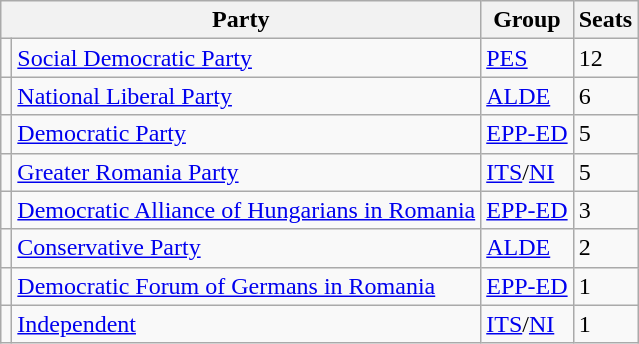<table class="wikitable">
<tr>
<th colspan=2>Party</th>
<th>Group</th>
<th>Seats</th>
</tr>
<tr>
<td></td>
<td><a href='#'>Social Democratic Party</a></td>
<td><a href='#'>PES</a></td>
<td>12</td>
</tr>
<tr>
<td></td>
<td><a href='#'>National Liberal Party</a></td>
<td><a href='#'>ALDE</a></td>
<td>6</td>
</tr>
<tr>
<td></td>
<td><a href='#'>Democratic Party</a></td>
<td><a href='#'>EPP-ED</a></td>
<td>5</td>
</tr>
<tr>
<td></td>
<td><a href='#'>Greater Romania Party</a></td>
<td><a href='#'>ITS</a>/<a href='#'>NI</a></td>
<td>5</td>
</tr>
<tr>
<td></td>
<td><a href='#'>Democratic Alliance of Hungarians in Romania</a></td>
<td><a href='#'>EPP-ED</a></td>
<td>3</td>
</tr>
<tr>
<td></td>
<td><a href='#'>Conservative Party</a></td>
<td><a href='#'>ALDE</a></td>
<td>2</td>
</tr>
<tr>
<td></td>
<td><a href='#'>Democratic Forum of Germans in Romania</a></td>
<td><a href='#'>EPP-ED</a></td>
<td>1</td>
</tr>
<tr>
<td></td>
<td><a href='#'>Independent</a></td>
<td><a href='#'>ITS</a>/<a href='#'>NI</a></td>
<td>1</td>
</tr>
</table>
